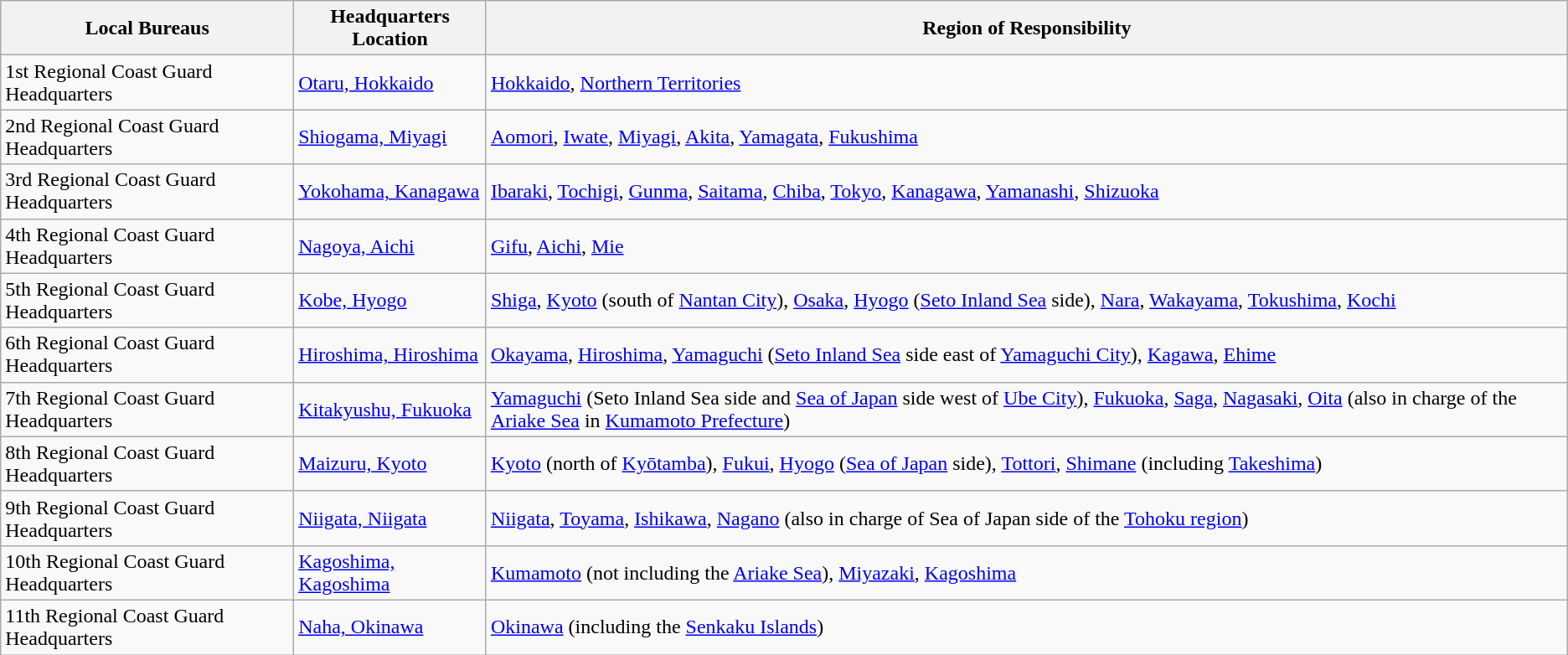<table class="wikitable">
<tr>
<th>Local Bureaus</th>
<th>Headquarters Location</th>
<th>Region of Responsibility</th>
</tr>
<tr>
<td>1st Regional Coast Guard Headquarters</td>
<td><a href='#'>Otaru, Hokkaido</a></td>
<td><a href='#'>Hokkaido</a>, <a href='#'>Northern Territories</a></td>
</tr>
<tr>
<td>2nd Regional Coast Guard Headquarters</td>
<td><a href='#'>Shiogama, Miyagi</a></td>
<td><a href='#'>Aomori</a>, <a href='#'>Iwate</a>, <a href='#'>Miyagi</a>, <a href='#'>Akita</a>, <a href='#'>Yamagata</a>, <a href='#'>Fukushima</a></td>
</tr>
<tr>
<td>3rd Regional Coast Guard Headquarters</td>
<td><a href='#'>Yokohama, Kanagawa</a></td>
<td><a href='#'>Ibaraki</a>, <a href='#'>Tochigi</a>, <a href='#'>Gunma</a>, <a href='#'>Saitama</a>, <a href='#'>Chiba</a>, <a href='#'>Tokyo</a>, <a href='#'>Kanagawa</a>, <a href='#'>Yamanashi</a>, <a href='#'>Shizuoka</a></td>
</tr>
<tr>
<td>4th Regional Coast Guard Headquarters</td>
<td><a href='#'>Nagoya, Aichi</a></td>
<td><a href='#'>Gifu</a>, <a href='#'>Aichi</a>, <a href='#'>Mie</a></td>
</tr>
<tr>
<td>5th Regional Coast Guard Headquarters</td>
<td><a href='#'>Kobe, Hyogo</a></td>
<td><a href='#'>Shiga</a>, <a href='#'>Kyoto</a> (south of <a href='#'>Nantan City</a>), <a href='#'>Osaka</a>, <a href='#'>Hyogo</a> (<a href='#'>Seto Inland Sea</a> side), <a href='#'>Nara</a>, <a href='#'>Wakayama</a>, <a href='#'>Tokushima</a>, <a href='#'>Kochi</a></td>
</tr>
<tr>
<td>6th Regional Coast Guard Headquarters</td>
<td><a href='#'>Hiroshima, Hiroshima</a></td>
<td><a href='#'>Okayama</a>, <a href='#'>Hiroshima</a>, <a href='#'>Yamaguchi</a> (<a href='#'>Seto Inland Sea</a> side east of <a href='#'>Yamaguchi City</a>), <a href='#'>Kagawa</a>, <a href='#'>Ehime</a></td>
</tr>
<tr>
<td>7th Regional Coast Guard Headquarters</td>
<td><a href='#'>Kitakyushu, Fukuoka</a></td>
<td><a href='#'>Yamaguchi</a> (Seto Inland Sea side and <a href='#'>Sea of Japan</a> side west of <a href='#'>Ube City</a>), <a href='#'>Fukuoka</a>, <a href='#'>Saga</a>, <a href='#'>Nagasaki</a>, <a href='#'>Oita</a> (also in charge of the <a href='#'>Ariake Sea</a> in <a href='#'>Kumamoto Prefecture</a>)</td>
</tr>
<tr>
<td>8th Regional Coast Guard Headquarters</td>
<td><a href='#'>Maizuru, Kyoto</a></td>
<td><a href='#'>Kyoto</a> (north of <a href='#'>Kyōtamba</a>), <a href='#'>Fukui</a>, <a href='#'>Hyogo</a> (<a href='#'>Sea of Japan</a> side), <a href='#'>Tottori</a>, <a href='#'>Shimane</a> (including <a href='#'>Takeshima</a>)</td>
</tr>
<tr>
<td>9th Regional Coast Guard Headquarters</td>
<td><a href='#'>Niigata, Niigata</a></td>
<td><a href='#'>Niigata</a>, <a href='#'>Toyama</a>, <a href='#'>Ishikawa</a>, <a href='#'>Nagano</a> (also in charge of Sea of Japan side of the <a href='#'>Tohoku region</a>)</td>
</tr>
<tr>
<td>10th Regional Coast Guard Headquarters</td>
<td><a href='#'>Kagoshima, Kagoshima</a></td>
<td><a href='#'>Kumamoto</a> (not including the <a href='#'>Ariake Sea</a>), <a href='#'>Miyazaki</a>, <a href='#'>Kagoshima</a></td>
</tr>
<tr>
<td>11th Regional Coast Guard Headquarters</td>
<td><a href='#'>Naha, Okinawa</a></td>
<td><a href='#'>Okinawa</a> (including the <a href='#'>Senkaku Islands</a>)</td>
</tr>
</table>
